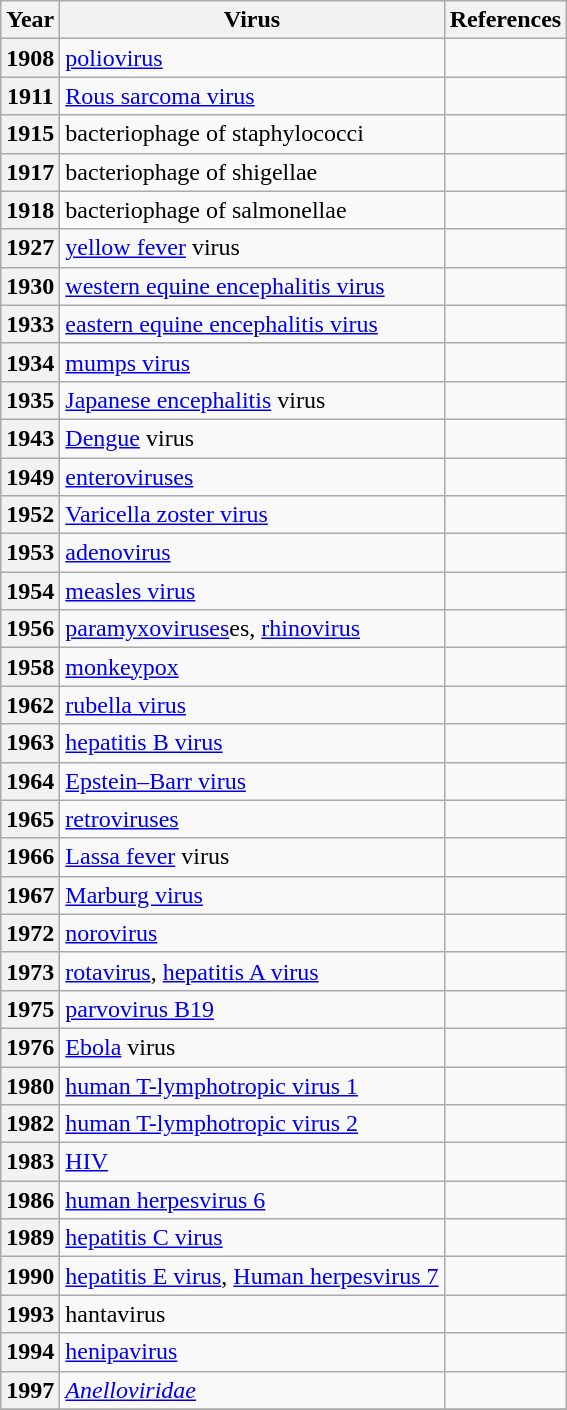<table class ="wikitable collapsible collapsed">
<tr>
<th scope="col">Year</th>
<th scope="col">Virus</th>
<th scope="col">References</th>
</tr>
<tr>
<th scope="row">1908</th>
<td><a href='#'>poliovirus</a></td>
<td></td>
</tr>
<tr>
<th scope="row">1911</th>
<td><a href='#'>Rous sarcoma virus</a></td>
<td></td>
</tr>
<tr>
<th scope="row">1915</th>
<td>bacteriophage of staphylococci</td>
<td></td>
</tr>
<tr>
<th scope="row">1917</th>
<td>bacteriophage of shigellae</td>
<td></td>
</tr>
<tr>
<th scope="row">1918</th>
<td>bacteriophage of salmonellae</td>
<td></td>
</tr>
<tr>
<th scope="row">1927</th>
<td><a href='#'>yellow fever</a> virus</td>
<td></td>
</tr>
<tr>
<th scope="row">1930</th>
<td><a href='#'>western equine encephalitis virus</a></td>
<td></td>
</tr>
<tr>
<th scope="row">1933</th>
<td><a href='#'>eastern equine encephalitis virus</a></td>
<td></td>
</tr>
<tr>
<th scope="row">1934</th>
<td><a href='#'>mumps virus</a></td>
<td></td>
</tr>
<tr>
<th scope="row">1935</th>
<td><a href='#'>Japanese encephalitis</a> virus</td>
<td></td>
</tr>
<tr>
<th scope="row">1943</th>
<td><a href='#'>Dengue</a> virus</td>
<td></td>
</tr>
<tr>
<th scope="row">1949</th>
<td><a href='#'>enteroviruses</a></td>
<td></td>
</tr>
<tr>
<th scope="row">1952</th>
<td><a href='#'>Varicella zoster virus</a></td>
<td></td>
</tr>
<tr>
<th scope="row">1953</th>
<td><a href='#'>adenovirus</a></td>
<td></td>
</tr>
<tr>
<th scope="row">1954</th>
<td><a href='#'>measles virus</a></td>
<td></td>
</tr>
<tr>
<th scope="row">1956</th>
<td><a href='#'>paramyxoviruses</a>es, <a href='#'>rhinovirus</a></td>
<td></td>
</tr>
<tr>
<th scope="row">1958</th>
<td><a href='#'>monkeypox</a></td>
<td></td>
</tr>
<tr>
<th scope="row">1962</th>
<td><a href='#'>rubella virus</a></td>
<td></td>
</tr>
<tr>
<th scope="row">1963</th>
<td><a href='#'>hepatitis B virus</a></td>
<td></td>
</tr>
<tr>
<th scope="row">1964</th>
<td><a href='#'>Epstein–Barr virus</a></td>
<td></td>
</tr>
<tr>
<th scope="row">1965</th>
<td><a href='#'>retroviruses</a></td>
<td></td>
</tr>
<tr>
<th scope="row">1966</th>
<td><a href='#'>Lassa fever</a> virus</td>
<td></td>
</tr>
<tr>
<th scope="row">1967</th>
<td><a href='#'>Marburg virus</a></td>
<td></td>
</tr>
<tr>
<th scope="row">1972</th>
<td><a href='#'>norovirus</a></td>
<td></td>
</tr>
<tr>
<th scope="row">1973</th>
<td><a href='#'>rotavirus</a>, <a href='#'>hepatitis A virus</a></td>
<td></td>
</tr>
<tr>
<th scope="row">1975</th>
<td><a href='#'>parvovirus B19</a></td>
<td></td>
</tr>
<tr>
<th scope="row">1976</th>
<td><a href='#'>Ebola</a> virus</td>
<td></td>
</tr>
<tr>
<th scope="row">1980</th>
<td><a href='#'>human T-lymphotropic virus 1</a></td>
<td></td>
</tr>
<tr>
<th scope="row">1982</th>
<td><a href='#'>human T-lymphotropic virus 2</a></td>
<td></td>
</tr>
<tr>
<th scope="row">1983</th>
<td><a href='#'>HIV</a></td>
<td></td>
</tr>
<tr>
<th scope="row">1986</th>
<td><a href='#'>human herpesvirus 6</a></td>
<td></td>
</tr>
<tr>
<th scope="row">1989</th>
<td><a href='#'>hepatitis C virus</a></td>
<td></td>
</tr>
<tr>
<th scope="row">1990</th>
<td><a href='#'>hepatitis E virus</a>, <a href='#'>Human herpesvirus 7</a></td>
<td></td>
</tr>
<tr>
<th>1993</th>
<td>hantavirus</td>
<td></td>
</tr>
<tr>
<th scope="row">1994</th>
<td><a href='#'>henipavirus</a></td>
<td></td>
</tr>
<tr>
<th scope="row">1997</th>
<td><em><a href='#'>Anelloviridae</a></em></td>
<td></td>
</tr>
<tr>
</tr>
</table>
